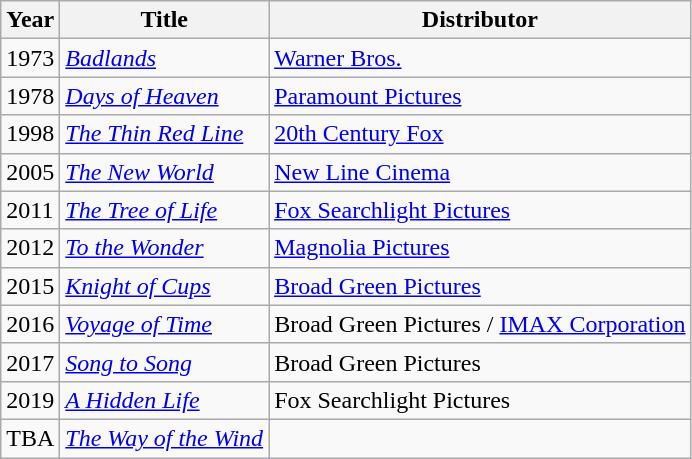<table class="wikitable">
<tr>
<th>Year</th>
<th>Title</th>
<th>Distributor</th>
</tr>
<tr>
<td>1973</td>
<td><em><a href='#'>Badlands</a></em></td>
<td><a href='#'>Warner Bros.</a></td>
</tr>
<tr>
<td>1978</td>
<td><em><a href='#'>Days of Heaven</a></em></td>
<td><a href='#'>Paramount Pictures</a></td>
</tr>
<tr>
<td>1998</td>
<td><em><a href='#'>The Thin Red Line</a></em></td>
<td><a href='#'>20th Century Fox</a></td>
</tr>
<tr>
<td>2005</td>
<td><em><a href='#'>The New World</a></em></td>
<td><a href='#'>New Line Cinema</a></td>
</tr>
<tr>
<td>2011</td>
<td><em><a href='#'>The Tree of Life</a></em></td>
<td><a href='#'>Fox Searchlight Pictures</a></td>
</tr>
<tr>
<td>2012</td>
<td><em><a href='#'>To the Wonder</a></em></td>
<td><a href='#'>Magnolia Pictures</a></td>
</tr>
<tr>
<td>2015</td>
<td><em><a href='#'>Knight of Cups</a></em></td>
<td><a href='#'>Broad Green Pictures</a></td>
</tr>
<tr>
<td>2016</td>
<td><em><a href='#'>Voyage of Time</a></em></td>
<td>Broad Green Pictures / <a href='#'>IMAX Corporation</a></td>
</tr>
<tr>
<td>2017</td>
<td><em><a href='#'>Song to Song</a></em></td>
<td>Broad Green Pictures</td>
</tr>
<tr>
<td>2019</td>
<td><em><a href='#'>A Hidden Life</a></em></td>
<td>Fox Searchlight Pictures</td>
</tr>
<tr>
<td>TBA</td>
<td><em><a href='#'>The Way of the Wind</a></em></td>
<td></td>
</tr>
</table>
